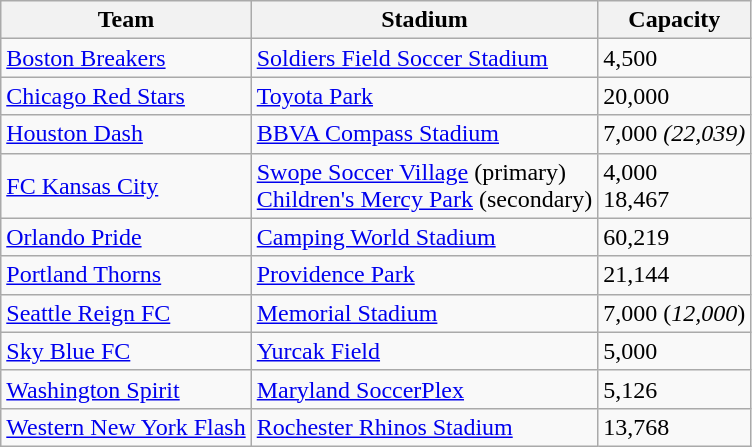<table class="sortable wikitable">
<tr>
<th>Team</th>
<th>Stadium</th>
<th data-sort-type="number">Capacity</th>
</tr>
<tr>
<td><a href='#'>Boston Breakers</a></td>
<td><a href='#'>Soldiers Field Soccer Stadium</a></td>
<td>4,500</td>
</tr>
<tr>
<td><a href='#'>Chicago Red Stars</a></td>
<td><a href='#'>Toyota Park</a></td>
<td>20,000</td>
</tr>
<tr>
<td><a href='#'>Houston Dash</a></td>
<td><a href='#'>BBVA Compass Stadium</a></td>
<td>7,000 <em>(22,039)</em></td>
</tr>
<tr>
<td><a href='#'>FC Kansas City</a></td>
<td><a href='#'>Swope Soccer Village</a> (primary)<br><a href='#'>Children's Mercy Park</a> (secondary)</td>
<td>4,000<br>18,467</td>
</tr>
<tr>
<td><a href='#'>Orlando Pride</a></td>
<td><a href='#'>Camping World Stadium</a></td>
<td>60,219</td>
</tr>
<tr>
<td><a href='#'>Portland Thorns</a></td>
<td><a href='#'>Providence Park</a></td>
<td>21,144</td>
</tr>
<tr>
<td><a href='#'>Seattle Reign FC</a></td>
<td><a href='#'>Memorial Stadium</a></td>
<td>7,000 (<em>12,000</em>)</td>
</tr>
<tr>
<td><a href='#'>Sky Blue FC</a></td>
<td><a href='#'>Yurcak Field</a></td>
<td>5,000</td>
</tr>
<tr>
<td><a href='#'>Washington Spirit</a></td>
<td><a href='#'>Maryland SoccerPlex</a></td>
<td>5,126</td>
</tr>
<tr>
<td><a href='#'>Western New York Flash</a></td>
<td><a href='#'>Rochester Rhinos Stadium</a></td>
<td>13,768</td>
</tr>
</table>
